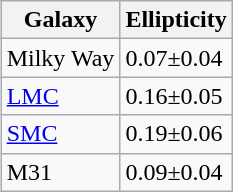<table class="wikitable" style="margin-top: 0px; margin-left: 0.5em;" align="right">
<tr>
<th>Galaxy</th>
<th>Ellipticity</th>
</tr>
<tr>
<td>Milky Way</td>
<td>0.07±0.04</td>
</tr>
<tr>
<td><a href='#'>LMC</a></td>
<td>0.16±0.05</td>
</tr>
<tr>
<td><a href='#'>SMC</a></td>
<td>0.19±0.06</td>
</tr>
<tr>
<td>M31</td>
<td>0.09±0.04</td>
</tr>
</table>
